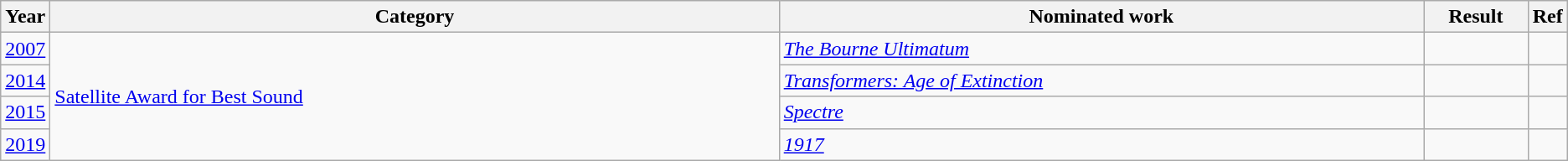<table class="wikitable sortable">
<tr>
<th scope="col" style="width:1em;">Year</th>
<th scope="col" style="width:40em;">Category</th>
<th scope="col" style="width:35em;">Nominated work</th>
<th scope="col" style="width:5em;">Result</th>
<th scope="col" style="width:1em;" class="unsortable">Ref</th>
</tr>
<tr>
<td><a href='#'>2007</a></td>
<td rowspan="4"><a href='#'>Satellite Award for Best Sound</a></td>
<td><em><a href='#'>The Bourne Ultimatum</a></em></td>
<td></td>
<td></td>
</tr>
<tr>
<td><a href='#'>2014</a></td>
<td><em><a href='#'>Transformers: Age of Extinction</a></em></td>
<td></td>
<td></td>
</tr>
<tr>
<td><a href='#'>2015</a></td>
<td><em><a href='#'>Spectre</a></em></td>
<td></td>
<td></td>
</tr>
<tr>
<td><a href='#'>2019</a></td>
<td><em><a href='#'>1917</a></em></td>
<td></td>
<td></td>
</tr>
</table>
